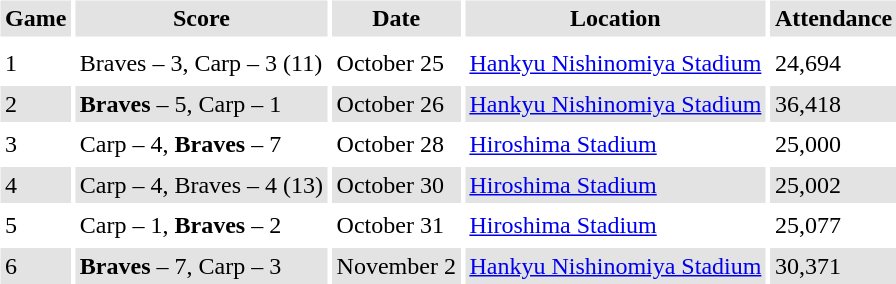<table border="0" cellspacing="3" cellpadding="3">
<tr style="background: #e3e3e3;">
<th>Game</th>
<th>Score</th>
<th>Date</th>
<th>Location</th>
<th>Attendance</th>
</tr>
<tr style="background: #e3e3e3;">
</tr>
<tr>
<td>1</td>
<td>Braves – 3, Carp – 3 (11)</td>
<td>October 25</td>
<td><a href='#'>Hankyu Nishinomiya Stadium</a></td>
<td>24,694</td>
</tr>
<tr style="background: #e3e3e3;">
<td>2</td>
<td><strong>Braves</strong> – 5, Carp – 1</td>
<td>October 26</td>
<td><a href='#'>Hankyu Nishinomiya Stadium</a></td>
<td>36,418</td>
</tr>
<tr>
<td>3</td>
<td>Carp – 4, <strong>Braves</strong> – 7</td>
<td>October 28</td>
<td><a href='#'>Hiroshima Stadium</a></td>
<td>25,000</td>
</tr>
<tr style="background: #e3e3e3;">
<td>4</td>
<td>Carp – 4, Braves – 4 (13)</td>
<td>October 30</td>
<td><a href='#'>Hiroshima Stadium</a></td>
<td>25,002</td>
</tr>
<tr>
<td>5</td>
<td>Carp – 1, <strong>Braves</strong> – 2</td>
<td>October 31</td>
<td><a href='#'>Hiroshima Stadium</a></td>
<td>25,077</td>
</tr>
<tr style="background: #e3e3e3;">
<td>6</td>
<td><strong>Braves</strong> – 7, Carp – 3</td>
<td>November 2</td>
<td><a href='#'>Hankyu Nishinomiya Stadium</a></td>
<td>30,371</td>
</tr>
</table>
